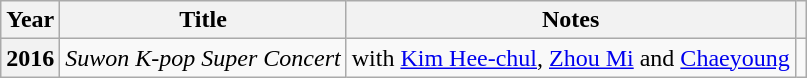<table class="wikitable plainrowheaders">
<tr>
<th scope="col">Year</th>
<th scope="col">Title</th>
<th scope="col">Notes</th>
<th scope="col"></th>
</tr>
<tr>
<th scope="row">2016</th>
<td><em>Suwon K-pop Super Concert</em></td>
<td>with <a href='#'>Kim Hee-chul</a>, <a href='#'>Zhou Mi</a> and <a href='#'>Chaeyoung</a></td>
<td style="text-align:center"></td>
</tr>
</table>
